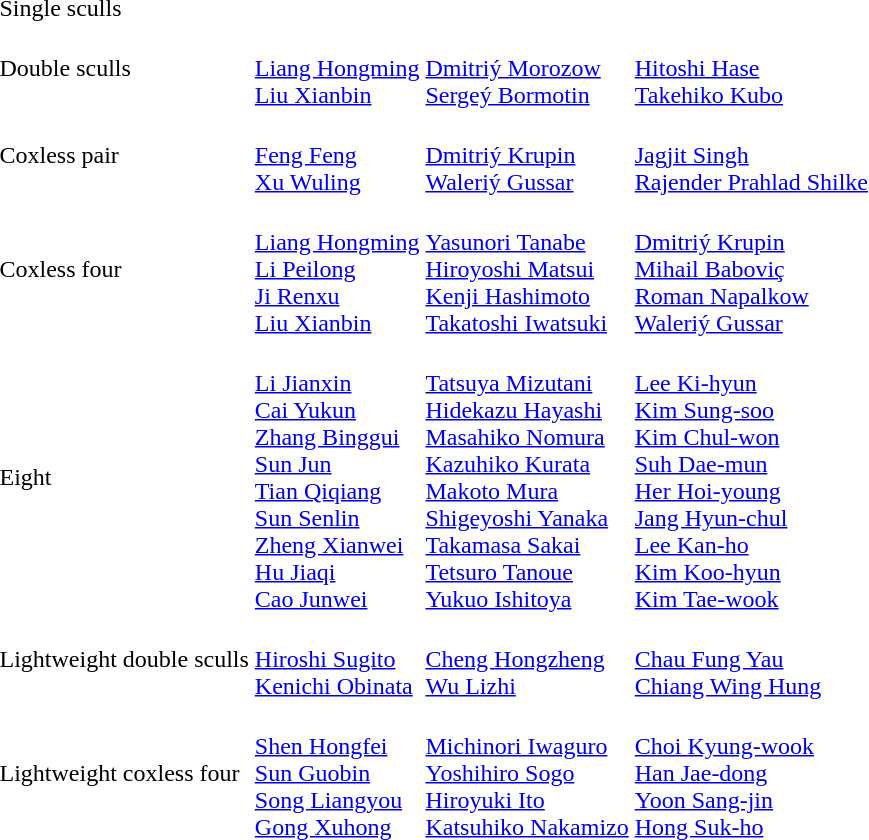<table>
<tr>
<td>Single sculls</td>
<td></td>
<td></td>
<td></td>
</tr>
<tr>
<td>Double sculls</td>
<td><br><a href='#'>Liang Hongming</a><br><a href='#'>Liu Xianbin</a></td>
<td><br><a href='#'>Dmitriý Morozow</a><br><a href='#'>Sergeý Bormotin</a></td>
<td><br><a href='#'>Hitoshi Hase</a><br><a href='#'>Takehiko Kubo</a></td>
</tr>
<tr>
<td>Coxless pair</td>
<td><br><a href='#'>Feng Feng</a><br><a href='#'>Xu Wuling</a></td>
<td><br><a href='#'>Dmitriý Krupin</a><br><a href='#'>Waleriý Gussar</a></td>
<td><br><a href='#'>Jagjit Singh</a><br><a href='#'>Rajender Prahlad Shilke</a></td>
</tr>
<tr>
<td>Coxless four</td>
<td><br><a href='#'>Liang Hongming</a><br><a href='#'>Li Peilong</a><br><a href='#'>Ji Renxu</a><br><a href='#'>Liu Xianbin</a></td>
<td><br><a href='#'>Yasunori Tanabe</a><br><a href='#'>Hiroyoshi Matsui</a><br><a href='#'>Kenji Hashimoto</a><br><a href='#'>Takatoshi Iwatsuki</a></td>
<td><br><a href='#'>Dmitriý Krupin</a><br><a href='#'>Mihail Baboviç</a><br><a href='#'>Roman Napalkow</a><br><a href='#'>Waleriý Gussar</a></td>
</tr>
<tr>
<td>Eight</td>
<td><br><a href='#'>Li Jianxin</a><br><a href='#'>Cai Yukun</a><br><a href='#'>Zhang Binggui</a><br><a href='#'>Sun Jun</a><br><a href='#'>Tian Qiqiang</a><br><a href='#'>Sun Senlin</a><br><a href='#'>Zheng Xianwei</a><br><a href='#'>Hu Jiaqi</a><br><a href='#'>Cao Junwei</a></td>
<td><br><a href='#'>Tatsuya Mizutani</a><br><a href='#'>Hidekazu Hayashi</a><br><a href='#'>Masahiko Nomura</a><br><a href='#'>Kazuhiko Kurata</a><br><a href='#'>Makoto Mura</a><br><a href='#'>Shigeyoshi Yanaka</a><br><a href='#'>Takamasa Sakai</a><br><a href='#'>Tetsuro Tanoue</a><br><a href='#'>Yukuo Ishitoya</a></td>
<td><br><a href='#'>Lee Ki-hyun</a><br><a href='#'>Kim Sung-soo</a><br><a href='#'>Kim Chul-won</a><br><a href='#'>Suh Dae-mun</a><br><a href='#'>Her Hoi-young</a><br><a href='#'>Jang Hyun-chul</a><br><a href='#'>Lee Kan-ho</a><br><a href='#'>Kim Koo-hyun</a><br><a href='#'>Kim Tae-wook</a></td>
</tr>
<tr>
<td>Lightweight double sculls</td>
<td><br><a href='#'>Hiroshi Sugito</a><br><a href='#'>Kenichi Obinata</a></td>
<td><br><a href='#'>Cheng Hongzheng</a><br><a href='#'>Wu Lizhi</a></td>
<td><br><a href='#'>Chau Fung Yau</a><br><a href='#'>Chiang Wing Hung</a></td>
</tr>
<tr>
<td>Lightweight coxless four</td>
<td><br><a href='#'>Shen Hongfei</a><br><a href='#'>Sun Guobin</a><br><a href='#'>Song Liangyou</a><br><a href='#'>Gong Xuhong</a></td>
<td><br><a href='#'>Michinori Iwaguro</a><br><a href='#'>Yoshihiro Sogo</a><br><a href='#'>Hiroyuki Ito</a><br><a href='#'>Katsuhiko Nakamizo</a></td>
<td><br><a href='#'>Choi Kyung-wook</a><br><a href='#'>Han Jae-dong</a><br><a href='#'>Yoon Sang-jin</a><br><a href='#'>Hong Suk-ho</a></td>
</tr>
</table>
